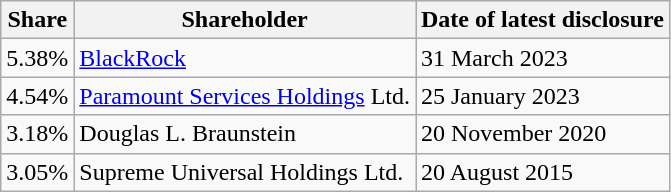<table class="wikitable">
<tr>
<th>Share</th>
<th>Shareholder</th>
<th>Date of latest disclosure</th>
</tr>
<tr>
<td>5.38%</td>
<td><a href='#'>BlackRock</a></td>
<td>31 March 2023</td>
</tr>
<tr>
<td>4.54%</td>
<td><a href='#'>Paramount Services Holdings</a> Ltd.</td>
<td>25 January 2023</td>
</tr>
<tr>
<td>3.18%</td>
<td>Douglas L. Braunstein</td>
<td>20 November 2020</td>
</tr>
<tr>
<td>3.05%</td>
<td>Supreme Universal Holdings Ltd.</td>
<td>20 August 2015</td>
</tr>
</table>
